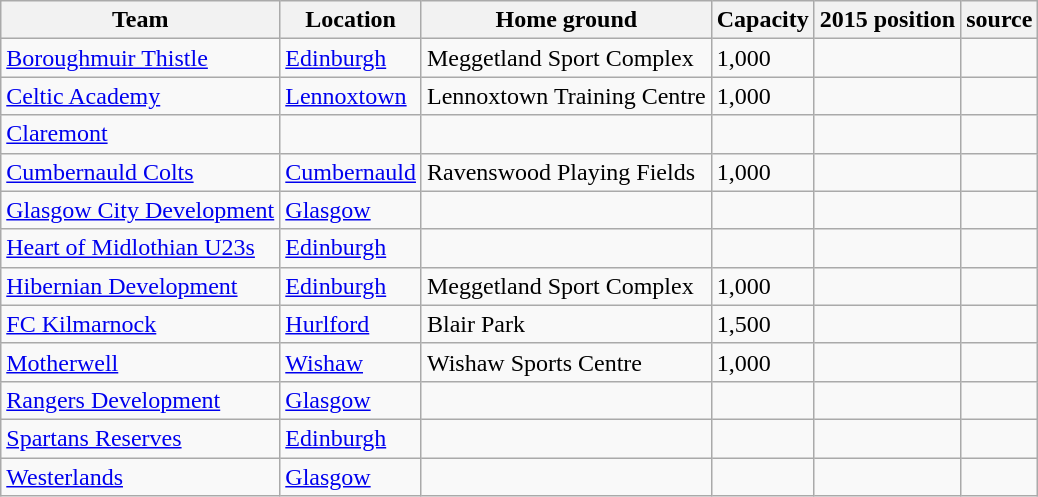<table class="wikitable sortable">
<tr>
<th>Team</th>
<th>Location</th>
<th>Home ground</th>
<th>Capacity</th>
<th data-sort-type="number">2015 position</th>
<th>source</th>
</tr>
<tr>
<td><a href='#'>Boroughmuir Thistle</a></td>
<td><a href='#'>Edinburgh</a></td>
<td>Meggetland Sport Complex</td>
<td>1,000</td>
<td></td>
<td></td>
</tr>
<tr>
<td><a href='#'>Celtic Academy</a></td>
<td><a href='#'>Lennoxtown</a></td>
<td>Lennoxtown Training Centre</td>
<td>1,000</td>
<td></td>
<td></td>
</tr>
<tr>
<td><a href='#'>Claremont</a></td>
<td></td>
<td></td>
<td></td>
<td></td>
<td></td>
</tr>
<tr>
<td><a href='#'>Cumbernauld Colts</a></td>
<td><a href='#'>Cumbernauld</a></td>
<td>Ravenswood Playing Fields</td>
<td>1,000</td>
<td></td>
<td></td>
</tr>
<tr>
<td><a href='#'>Glasgow City Development</a></td>
<td><a href='#'>Glasgow</a></td>
<td></td>
<td></td>
<td></td>
<td></td>
</tr>
<tr>
<td><a href='#'>Heart of Midlothian U23s</a></td>
<td><a href='#'>Edinburgh</a></td>
<td></td>
<td></td>
<td></td>
<td></td>
</tr>
<tr>
<td><a href='#'>Hibernian Development</a></td>
<td><a href='#'>Edinburgh</a></td>
<td>Meggetland Sport Complex</td>
<td>1,000</td>
<td></td>
<td></td>
</tr>
<tr>
<td><a href='#'>FC Kilmarnock</a></td>
<td><a href='#'>Hurlford</a></td>
<td>Blair Park</td>
<td>1,500</td>
<td></td>
<td></td>
</tr>
<tr>
<td><a href='#'>Motherwell</a></td>
<td><a href='#'>Wishaw</a></td>
<td>Wishaw Sports Centre</td>
<td>1,000</td>
<td></td>
<td></td>
</tr>
<tr>
<td><a href='#'>Rangers Development</a></td>
<td><a href='#'>Glasgow</a></td>
<td></td>
<td></td>
<td></td>
<td></td>
</tr>
<tr>
<td><a href='#'>Spartans Reserves</a></td>
<td><a href='#'>Edinburgh</a></td>
<td></td>
<td></td>
<td></td>
<td></td>
</tr>
<tr>
<td><a href='#'>Westerlands</a></td>
<td><a href='#'>Glasgow</a></td>
<td></td>
<td></td>
<td></td>
<td></td>
</tr>
</table>
